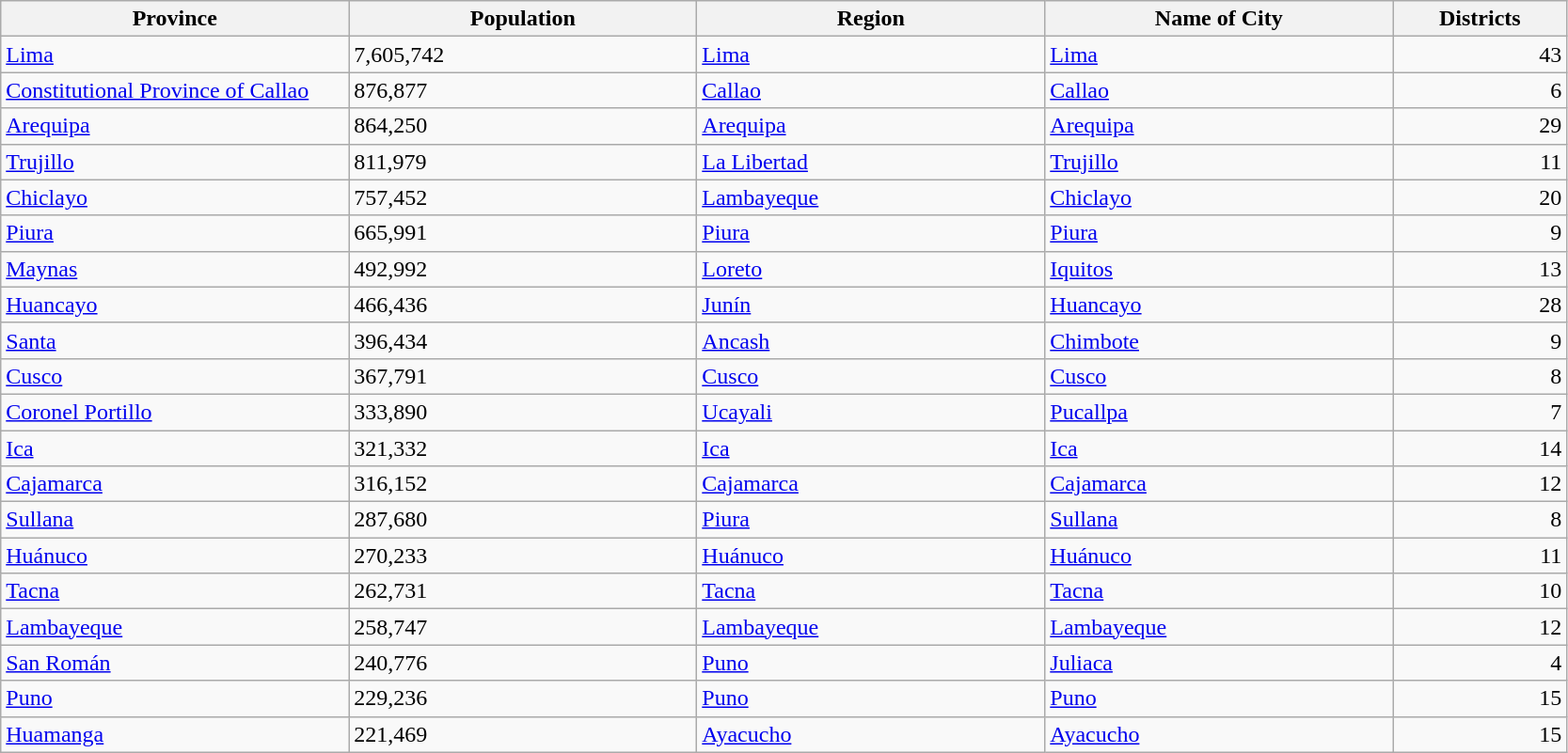<table align=center class="wikitable sortable" Style="align:center;">
<tr>
<th width=20%>Province</th>
<th width=20%>Population</th>
<th width=20%>Region</th>
<th width=20%>Name of City</th>
<th width=10%>Districts</th>
</tr>
<tr>
<td><a href='#'>Lima</a></td>
<td>7,605,742</td>
<td><a href='#'>Lima</a></td>
<td><a href='#'>Lima</a></td>
<td align=right>43</td>
</tr>
<tr>
<td><a href='#'>Constitutional Province of Callao</a></td>
<td>876,877</td>
<td><a href='#'>Callao</a></td>
<td><a href='#'>Callao</a></td>
<td align=right>6</td>
</tr>
<tr>
<td><a href='#'>Arequipa</a></td>
<td>864,250</td>
<td><a href='#'>Arequipa</a></td>
<td><a href='#'>Arequipa</a></td>
<td align=right>29</td>
</tr>
<tr>
<td><a href='#'>Trujillo</a></td>
<td>811,979</td>
<td><a href='#'>La Libertad</a></td>
<td><a href='#'>Trujillo</a></td>
<td align=right>11</td>
</tr>
<tr>
<td><a href='#'>Chiclayo</a></td>
<td>757,452</td>
<td><a href='#'>Lambayeque</a></td>
<td><a href='#'>Chiclayo</a></td>
<td align=right>20</td>
</tr>
<tr>
<td><a href='#'>Piura</a></td>
<td>665,991</td>
<td><a href='#'>Piura</a></td>
<td><a href='#'>Piura</a></td>
<td align=right>9</td>
</tr>
<tr>
<td><a href='#'>Maynas</a></td>
<td>492,992</td>
<td><a href='#'>Loreto</a></td>
<td><a href='#'>Iquitos</a></td>
<td align=right>13</td>
</tr>
<tr>
<td><a href='#'>Huancayo</a></td>
<td>466,436</td>
<td><a href='#'>Junín</a></td>
<td><a href='#'>Huancayo</a></td>
<td align=right>28</td>
</tr>
<tr>
<td><a href='#'>Santa</a></td>
<td>396,434</td>
<td><a href='#'>Ancash</a></td>
<td><a href='#'>Chimbote</a></td>
<td align=right>9</td>
</tr>
<tr>
<td><a href='#'>Cusco</a></td>
<td>367,791</td>
<td><a href='#'>Cusco</a></td>
<td><a href='#'>Cusco</a></td>
<td align=right>8</td>
</tr>
<tr>
<td><a href='#'>Coronel Portillo</a></td>
<td>333,890</td>
<td><a href='#'>Ucayali</a></td>
<td><a href='#'>Pucallpa</a></td>
<td align=right>7</td>
</tr>
<tr>
<td><a href='#'>Ica</a></td>
<td>321,332</td>
<td><a href='#'>Ica</a></td>
<td><a href='#'>Ica</a></td>
<td align=right>14</td>
</tr>
<tr>
<td><a href='#'>Cajamarca</a></td>
<td>316,152</td>
<td><a href='#'>Cajamarca</a></td>
<td><a href='#'>Cajamarca</a></td>
<td align=right>12</td>
</tr>
<tr>
<td><a href='#'>Sullana</a></td>
<td>287,680</td>
<td><a href='#'>Piura</a></td>
<td><a href='#'>Sullana</a></td>
<td align=right>8</td>
</tr>
<tr>
<td><a href='#'>Huánuco</a></td>
<td>270,233</td>
<td><a href='#'>Huánuco</a></td>
<td><a href='#'>Huánuco</a></td>
<td align=right>11</td>
</tr>
<tr>
<td><a href='#'>Tacna</a></td>
<td>262,731</td>
<td><a href='#'>Tacna</a></td>
<td><a href='#'>Tacna</a></td>
<td align=right>10</td>
</tr>
<tr>
<td><a href='#'>Lambayeque</a></td>
<td>258,747</td>
<td><a href='#'>Lambayeque</a></td>
<td><a href='#'>Lambayeque</a></td>
<td align=right>12</td>
</tr>
<tr>
<td><a href='#'>San Román</a></td>
<td>240,776</td>
<td><a href='#'>Puno</a></td>
<td><a href='#'>Juliaca</a></td>
<td align=right>4</td>
</tr>
<tr>
<td><a href='#'>Puno</a></td>
<td>229,236</td>
<td><a href='#'>Puno</a></td>
<td><a href='#'>Puno</a></td>
<td align=right>15</td>
</tr>
<tr>
<td><a href='#'>Huamanga</a></td>
<td>221,469</td>
<td><a href='#'>Ayacucho</a></td>
<td><a href='#'>Ayacucho</a></td>
<td align=right>15</td>
</tr>
</table>
